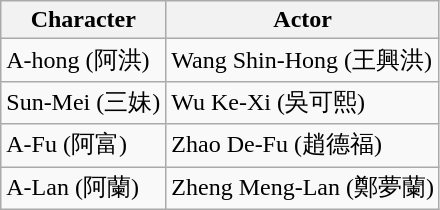<table class="wikitable">
<tr>
<th>Character</th>
<th>Actor</th>
</tr>
<tr>
<td>A-hong (阿洪)</td>
<td>Wang Shin-Hong (王興洪)</td>
</tr>
<tr>
<td>Sun-Mei (三妹)</td>
<td>Wu Ke-Xi (吳可熙)</td>
</tr>
<tr>
<td>A-Fu (阿富)</td>
<td>Zhao De-Fu (趙德福)</td>
</tr>
<tr>
<td>A-Lan (阿蘭)</td>
<td>Zheng Meng-Lan (鄭夢蘭)</td>
</tr>
</table>
